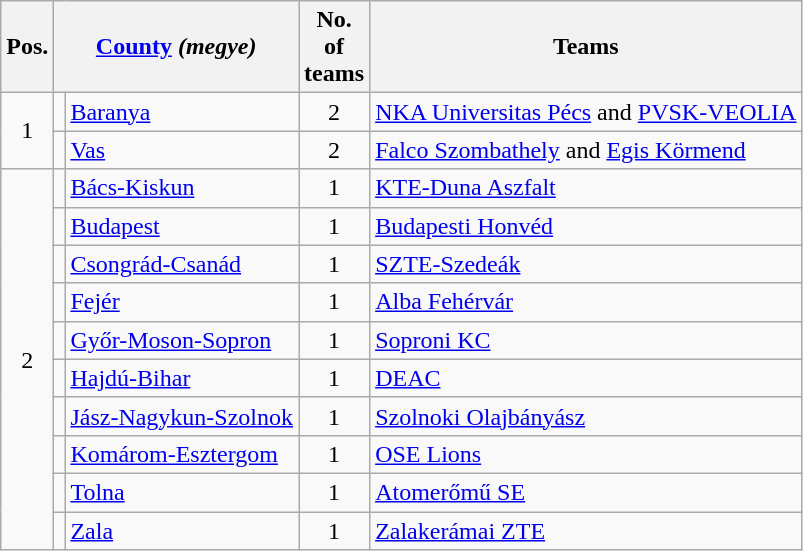<table class="wikitable" style="float:left;margin-right:2em;">
<tr>
<th>Pos.</th>
<th colspan=2><a href='#'>County</a> <em>(megye)</em></th>
<th width=30>No. of teams</th>
<th>Teams</th>
</tr>
<tr>
<td rowspan="2" align="center">1</td>
<td align=center></td>
<td><a href='#'>Baranya</a></td>
<td align="center">2</td>
<td><a href='#'>NKA Universitas Pécs</a> and <a href='#'>PVSK-VEOLIA</a></td>
</tr>
<tr>
<td align=center></td>
<td><a href='#'>Vas</a></td>
<td align="center">2</td>
<td><a href='#'>Falco Szombathely</a> and <a href='#'>Egis Körmend</a></td>
</tr>
<tr>
<td rowspan="10" align="center">2</td>
<td align=center></td>
<td><a href='#'>Bács-Kiskun</a></td>
<td align="center">1</td>
<td><a href='#'>KTE-Duna Aszfalt</a></td>
</tr>
<tr>
<td align=center></td>
<td><a href='#'>Budapest</a></td>
<td align="center">1</td>
<td><a href='#'>Budapesti Honvéd</a></td>
</tr>
<tr>
<td align=center></td>
<td><a href='#'>Csongrád-Csanád</a></td>
<td align="center">1</td>
<td><a href='#'>SZTE-Szedeák</a></td>
</tr>
<tr>
<td align=center></td>
<td><a href='#'>Fejér</a></td>
<td align="center">1</td>
<td><a href='#'>Alba Fehérvár</a></td>
</tr>
<tr>
<td align=center></td>
<td><a href='#'>Győr-Moson-Sopron</a></td>
<td align="center">1</td>
<td><a href='#'>Soproni KC</a></td>
</tr>
<tr>
<td align=center></td>
<td><a href='#'>Hajdú-Bihar</a></td>
<td align="center">1</td>
<td><a href='#'>DEAC</a></td>
</tr>
<tr>
<td align=center></td>
<td><a href='#'>Jász-Nagykun-Szolnok</a></td>
<td align="center">1</td>
<td><a href='#'>Szolnoki Olajbányász</a></td>
</tr>
<tr>
<td align=center></td>
<td><a href='#'>Komárom-Esztergom</a></td>
<td align="center">1</td>
<td><a href='#'>OSE Lions</a></td>
</tr>
<tr>
<td align=center></td>
<td><a href='#'>Tolna</a></td>
<td align="center">1</td>
<td><a href='#'>Atomerőmű SE</a></td>
</tr>
<tr>
<td align=center></td>
<td><a href='#'>Zala</a></td>
<td align="center">1</td>
<td><a href='#'>Zalakerámai ZTE</a></td>
</tr>
</table>
